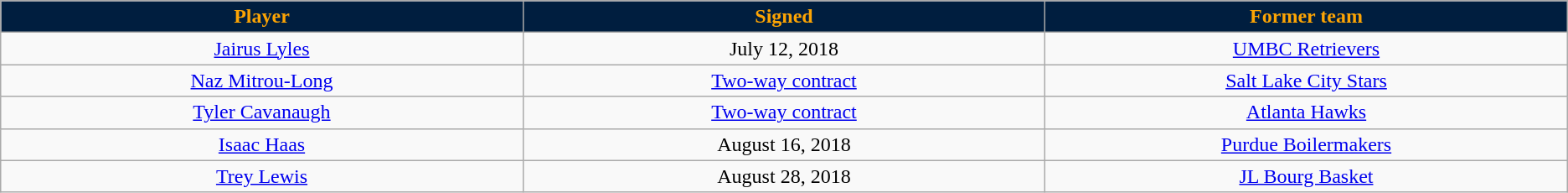<table class="wikitable sortable sortable" style="text-align: center">
<tr>
<th style="background:#001e3f; color:#fca404" width="10%">Player</th>
<th style="background:#001e3f; color:#fca404" width="10%">Signed</th>
<th style="background:#001e3f; color:#fca404" width="10%">Former team</th>
</tr>
<tr style="text-align: center">
<td><a href='#'>Jairus Lyles</a></td>
<td>July 12, 2018</td>
<td><a href='#'>UMBC Retrievers</a></td>
</tr>
<tr style="text-align: center">
<td><a href='#'>Naz Mitrou-Long</a></td>
<td><a href='#'>Two-way contract</a></td>
<td><a href='#'>Salt Lake City Stars</a></td>
</tr>
<tr style="text-align: center">
<td><a href='#'>Tyler Cavanaugh</a></td>
<td><a href='#'>Two-way contract</a></td>
<td><a href='#'>Atlanta Hawks</a></td>
</tr>
<tr style="text-align: center">
<td><a href='#'>Isaac Haas</a></td>
<td>August 16, 2018</td>
<td><a href='#'>Purdue Boilermakers</a></td>
</tr>
<tr style="text-align: center">
<td><a href='#'>Trey Lewis</a></td>
<td>August 28, 2018</td>
<td> <a href='#'>JL Bourg Basket</a></td>
</tr>
</table>
